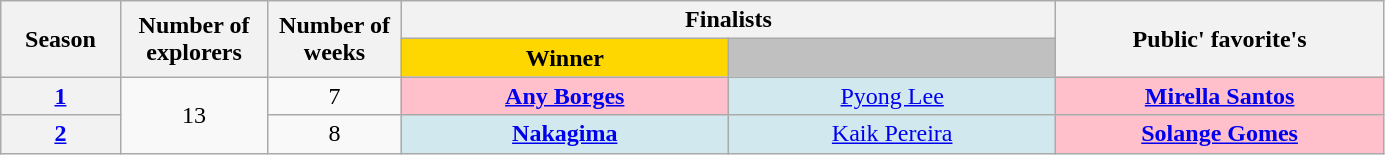<table class="wikitable" style="text-align:center; width:73%;">
<tr>
<th rowspan=2 width=50>Season</th>
<th rowspan=2 width=15>Number of<br>explorers</th>
<th rowspan=2 width=15>Number of<br>weeks</th>
<th colspan=2>Finalists</th>
<th rowspan=2 width=15>Public' favorite's</th>
</tr>
<tr>
<td width=125 bgcolor="FFD700"><strong>Winner</strong></td>
<td width=125 bgcolor="C0C0C0"><strong></strong></td>
</tr>
<tr>
<th><a href='#'>1</a></th>
<td rowspan="2">13</td>
<td>7</td>
<td width="150" style="background:pink;"><strong><a href='#'>Any Borges</a></strong></td>
<td width="150" bgcolor="d1e8ef"><a href='#'>Pyong Lee</a></td>
<td width="150" style="background:pink;"><strong><a href='#'>Mirella Santos</a></strong></td>
</tr>
<tr>
<th><a href='#'>2</a></th>
<td>8</td>
<td width="150" bgcolor="d1e8ef"><strong><a href='#'>Nakagima</a></strong></td>
<td width="150" bgcolor="d1e8ef"><a href='#'>Kaik Pereira</a></td>
<td width="150" style="background:pink;"><strong><a href='#'>Solange Gomes</a></strong></td>
</tr>
</table>
